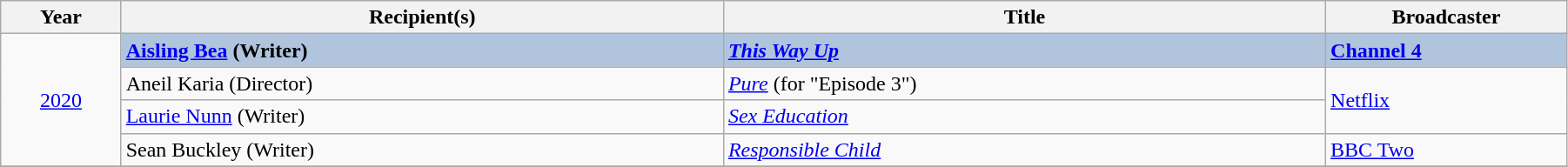<table class="wikitable" width="95%">
<tr>
<th width=5%>Year</th>
<th width=25%>Recipient(s)</th>
<th width=25%>Title</th>
<th width=10%>Broadcaster</th>
</tr>
<tr>
<td rowspan="4" style="text-align:center;"><a href='#'>2020</a><br></td>
<td style="background:#B0C4DE;"><strong><a href='#'>Aisling Bea</a> (Writer)</strong></td>
<td style="background:#B0C4DE;"><strong><em><a href='#'>This Way Up</a></em></strong></td>
<td style="background:#B0C4DE;"><strong><a href='#'>Channel 4</a></strong></td>
</tr>
<tr>
<td>Aneil Karia (Director)</td>
<td><em><a href='#'>Pure</a></em> (for "Episode 3")</td>
<td rowspan="2"><a href='#'>Netflix</a></td>
</tr>
<tr>
<td><a href='#'>Laurie Nunn</a> (Writer)</td>
<td><em><a href='#'>Sex Education</a></em></td>
</tr>
<tr>
<td>Sean Buckley (Writer)</td>
<td><em><a href='#'>Responsible Child</a></em></td>
<td><a href='#'>BBC Two</a></td>
</tr>
<tr>
</tr>
</table>
